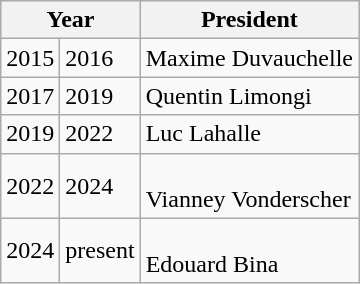<table class="wikitable">
<tr>
<th colspan="2">Year</th>
<th>President</th>
</tr>
<tr>
<td>2015</td>
<td>2016</td>
<td>Maxime Duvauchelle</td>
</tr>
<tr>
<td>2017</td>
<td>2019</td>
<td>Quentin Limongi</td>
</tr>
<tr>
<td>2019</td>
<td>2022</td>
<td>Luc Lahalle</td>
</tr>
<tr>
<td>2022</td>
<td>2024</td>
<td><br>Vianney Vonderscher</td>
</tr>
<tr>
<td>2024</td>
<td>present</td>
<td><br>Edouard Bina</td>
</tr>
</table>
